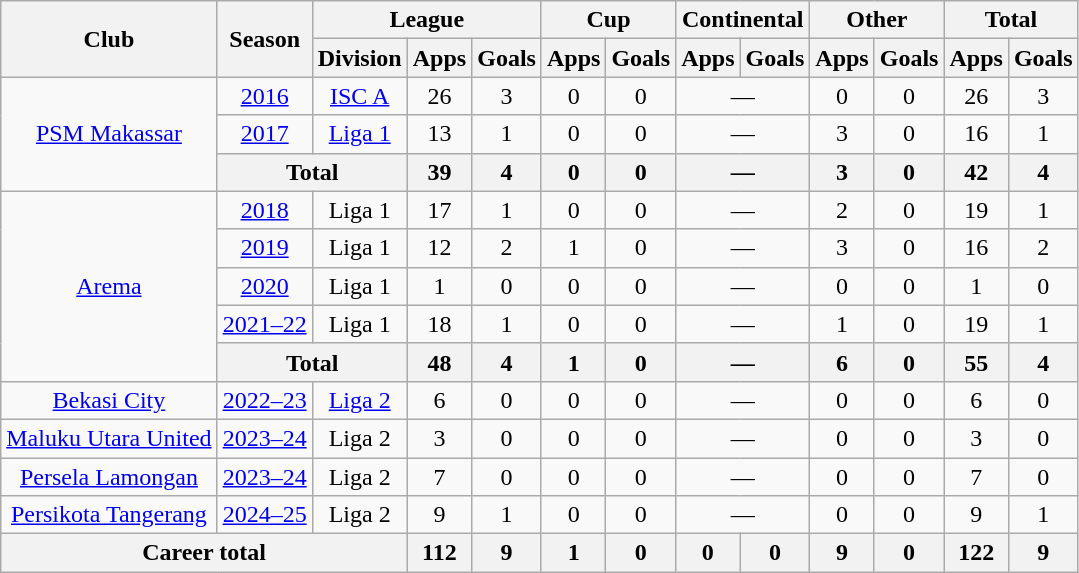<table class="wikitable" style="text-align: center">
<tr>
<th rowspan="2">Club</th>
<th rowspan="2">Season</th>
<th colspan="3">League</th>
<th colspan="2">Cup</th>
<th colspan="2">Continental</th>
<th colspan="2">Other</th>
<th colspan="2">Total</th>
</tr>
<tr>
<th>Division</th>
<th>Apps</th>
<th>Goals</th>
<th>Apps</th>
<th>Goals</th>
<th>Apps</th>
<th>Goals</th>
<th>Apps</th>
<th>Goals</th>
<th>Apps</th>
<th>Goals</th>
</tr>
<tr>
<td rowspan="3"><a href='#'>PSM Makassar</a></td>
<td><a href='#'>2016</a></td>
<td><a href='#'>ISC A</a></td>
<td>26</td>
<td>3</td>
<td>0</td>
<td>0</td>
<td colspan="2">—</td>
<td>0</td>
<td>0</td>
<td>26</td>
<td>3</td>
</tr>
<tr>
<td><a href='#'>2017</a></td>
<td rowspan="1"><a href='#'>Liga 1</a></td>
<td>13</td>
<td>1</td>
<td>0</td>
<td>0</td>
<td colspan="2">—</td>
<td>3</td>
<td>0</td>
<td>16</td>
<td>1</td>
</tr>
<tr>
<th colspan="2">Total</th>
<th>39</th>
<th>4</th>
<th>0</th>
<th>0</th>
<th colspan="2">—</th>
<th>3</th>
<th>0</th>
<th>42</th>
<th>4</th>
</tr>
<tr>
<td rowspan="5"><a href='#'>Arema</a></td>
<td><a href='#'>2018</a></td>
<td rowspan="1" valign="center">Liga 1</td>
<td>17</td>
<td>1</td>
<td>0</td>
<td>0</td>
<td colspan="2">—</td>
<td>2</td>
<td>0</td>
<td>19</td>
<td>1</td>
</tr>
<tr>
<td><a href='#'>2019</a></td>
<td rowspan="1" valign="center">Liga 1</td>
<td>12</td>
<td>2</td>
<td>1</td>
<td>0</td>
<td colspan="2">—</td>
<td>3</td>
<td>0</td>
<td>16</td>
<td>2</td>
</tr>
<tr>
<td><a href='#'>2020</a></td>
<td rowspan="1" valign="center">Liga 1</td>
<td>1</td>
<td>0</td>
<td>0</td>
<td>0</td>
<td colspan="2">—</td>
<td>0</td>
<td>0</td>
<td>1</td>
<td>0</td>
</tr>
<tr>
<td><a href='#'>2021–22</a></td>
<td rowspan="1" valign="center">Liga 1</td>
<td>18</td>
<td>1</td>
<td>0</td>
<td>0</td>
<td colspan="2">—</td>
<td>1</td>
<td>0</td>
<td>19</td>
<td>1</td>
</tr>
<tr>
<th colspan="2">Total</th>
<th>48</th>
<th>4</th>
<th>1</th>
<th>0</th>
<th colspan="2">—</th>
<th>6</th>
<th>0</th>
<th>55</th>
<th>4</th>
</tr>
<tr>
<td rowspan="1"><a href='#'>Bekasi City</a></td>
<td><a href='#'>2022–23</a></td>
<td rowspan="1"><a href='#'>Liga 2</a></td>
<td>6</td>
<td>0</td>
<td>0</td>
<td>0</td>
<td colspan="2">—</td>
<td>0</td>
<td>0</td>
<td>6</td>
<td>0</td>
</tr>
<tr>
<td rowspan="1"><a href='#'>Maluku Utara United</a></td>
<td><a href='#'>2023–24</a></td>
<td rowspan="1">Liga 2</td>
<td>3</td>
<td>0</td>
<td>0</td>
<td>0</td>
<td colspan="2">—</td>
<td>0</td>
<td>0</td>
<td>3</td>
<td>0</td>
</tr>
<tr>
<td rowspan="1"><a href='#'>Persela Lamongan</a></td>
<td><a href='#'>2023–24</a></td>
<td rowspan="1">Liga 2</td>
<td>7</td>
<td>0</td>
<td>0</td>
<td>0</td>
<td colspan="2">—</td>
<td>0</td>
<td>0</td>
<td>7</td>
<td>0</td>
</tr>
<tr>
<td rowspan="1"><a href='#'>Persikota Tangerang</a></td>
<td><a href='#'>2024–25</a></td>
<td rowspan="1">Liga 2</td>
<td>9</td>
<td>1</td>
<td>0</td>
<td>0</td>
<td colspan="2">—</td>
<td>0</td>
<td>0</td>
<td>9</td>
<td>1</td>
</tr>
<tr>
<th colspan=3>Career total</th>
<th>112</th>
<th>9</th>
<th>1</th>
<th>0</th>
<th>0</th>
<th>0</th>
<th>9</th>
<th>0</th>
<th>122</th>
<th>9</th>
</tr>
</table>
